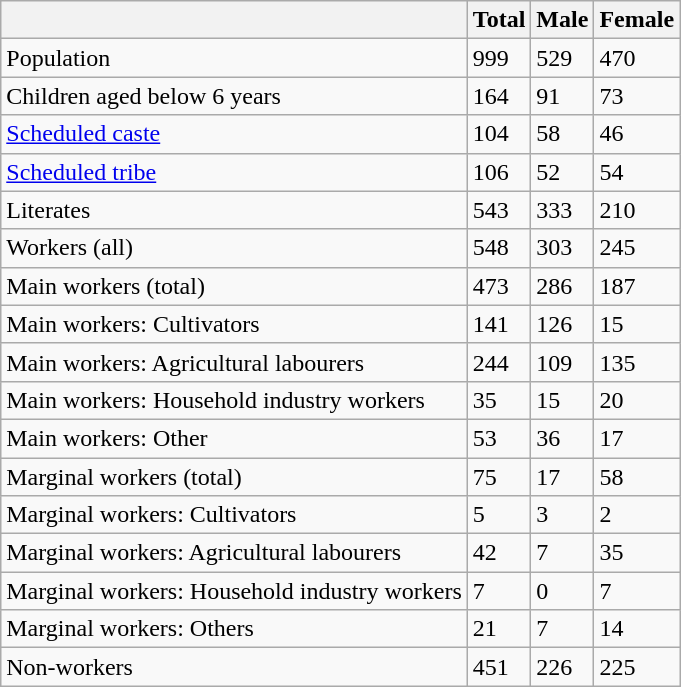<table class="wikitable sortable">
<tr>
<th></th>
<th>Total</th>
<th>Male</th>
<th>Female</th>
</tr>
<tr>
<td>Population</td>
<td>999</td>
<td>529</td>
<td>470</td>
</tr>
<tr>
<td>Children aged below 6 years</td>
<td>164</td>
<td>91</td>
<td>73</td>
</tr>
<tr>
<td><a href='#'>Scheduled caste</a></td>
<td>104</td>
<td>58</td>
<td>46</td>
</tr>
<tr>
<td><a href='#'>Scheduled tribe</a></td>
<td>106</td>
<td>52</td>
<td>54</td>
</tr>
<tr>
<td>Literates</td>
<td>543</td>
<td>333</td>
<td>210</td>
</tr>
<tr>
<td>Workers (all)</td>
<td>548</td>
<td>303</td>
<td>245</td>
</tr>
<tr>
<td>Main workers (total)</td>
<td>473</td>
<td>286</td>
<td>187</td>
</tr>
<tr>
<td>Main workers: Cultivators</td>
<td>141</td>
<td>126</td>
<td>15</td>
</tr>
<tr>
<td>Main workers: Agricultural labourers</td>
<td>244</td>
<td>109</td>
<td>135</td>
</tr>
<tr>
<td>Main workers: Household industry workers</td>
<td>35</td>
<td>15</td>
<td>20</td>
</tr>
<tr>
<td>Main workers: Other</td>
<td>53</td>
<td>36</td>
<td>17</td>
</tr>
<tr>
<td>Marginal workers (total)</td>
<td>75</td>
<td>17</td>
<td>58</td>
</tr>
<tr>
<td>Marginal workers: Cultivators</td>
<td>5</td>
<td>3</td>
<td>2</td>
</tr>
<tr>
<td>Marginal workers: Agricultural labourers</td>
<td>42</td>
<td>7</td>
<td>35</td>
</tr>
<tr>
<td>Marginal workers: Household industry workers</td>
<td>7</td>
<td>0</td>
<td>7</td>
</tr>
<tr>
<td>Marginal workers: Others</td>
<td>21</td>
<td>7</td>
<td>14</td>
</tr>
<tr>
<td>Non-workers</td>
<td>451</td>
<td>226</td>
<td>225</td>
</tr>
</table>
